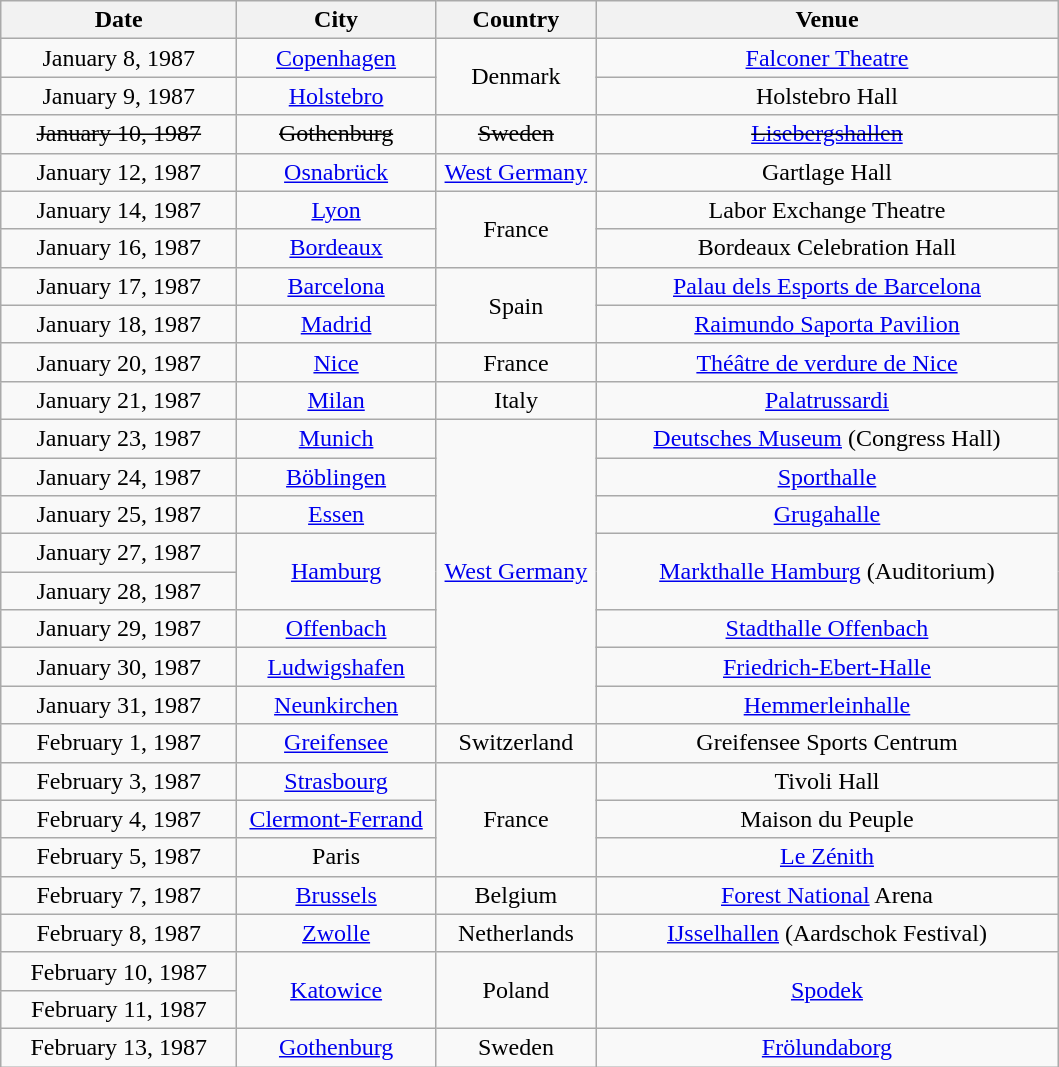<table class="wikitable plainrowheaders" style="text-align:center;">
<tr>
<th width="150">Date</th>
<th width="125">City</th>
<th width="100">Country</th>
<th width="300">Venue</th>
</tr>
<tr>
<td>January 8, 1987</td>
<td><a href='#'>Copenhagen</a></td>
<td rowspan="2">Denmark</td>
<td><a href='#'>Falconer Theatre</a></td>
</tr>
<tr>
<td>January 9, 1987</td>
<td><a href='#'>Holstebro</a></td>
<td>Holstebro Hall</td>
</tr>
<tr>
<td><s>January 10, 1987</s></td>
<td><s>Gothenburg</s></td>
<td><s>Sweden</s></td>
<td><s><a href='#'>Lisebergshallen</a> </s></td>
</tr>
<tr>
<td>January 12, 1987</td>
<td><a href='#'>Osnabrück</a></td>
<td><a href='#'>West Germany</a></td>
<td>Gartlage Hall</td>
</tr>
<tr>
<td>January 14, 1987</td>
<td><a href='#'>Lyon</a></td>
<td rowspan="2">France</td>
<td>Labor Exchange Theatre</td>
</tr>
<tr>
<td>January 16, 1987</td>
<td><a href='#'>Bordeaux</a></td>
<td>Bordeaux Celebration Hall</td>
</tr>
<tr>
<td>January 17, 1987</td>
<td><a href='#'>Barcelona</a></td>
<td rowspan="2">Spain</td>
<td><a href='#'>Palau dels Esports de Barcelona</a></td>
</tr>
<tr>
<td>January 18, 1987</td>
<td><a href='#'>Madrid</a></td>
<td><a href='#'>Raimundo Saporta Pavilion</a></td>
</tr>
<tr>
<td>January 20, 1987</td>
<td><a href='#'>Nice</a></td>
<td>France</td>
<td><a href='#'>Théâtre de verdure de Nice</a></td>
</tr>
<tr>
<td>January 21, 1987</td>
<td><a href='#'>Milan</a></td>
<td>Italy</td>
<td><a href='#'>Palatrussardi</a></td>
</tr>
<tr>
<td>January 23, 1987</td>
<td><a href='#'>Munich</a></td>
<td rowspan="8"><a href='#'>West Germany</a></td>
<td><a href='#'>Deutsches Museum</a> (Congress Hall)</td>
</tr>
<tr>
<td>January 24, 1987</td>
<td><a href='#'>Böblingen</a></td>
<td><a href='#'>Sporthalle</a></td>
</tr>
<tr>
<td>January 25, 1987</td>
<td><a href='#'>Essen</a></td>
<td><a href='#'>Grugahalle</a></td>
</tr>
<tr>
<td>January 27, 1987</td>
<td rowspan="2"><a href='#'>Hamburg</a></td>
<td rowspan="2"><a href='#'>Markthalle Hamburg</a> (Auditorium)</td>
</tr>
<tr>
<td>January 28, 1987</td>
</tr>
<tr>
<td>January 29, 1987</td>
<td><a href='#'>Offenbach</a></td>
<td><a href='#'>Stadthalle Offenbach</a></td>
</tr>
<tr>
<td>January 30, 1987</td>
<td><a href='#'>Ludwigshafen</a></td>
<td><a href='#'>Friedrich-Ebert-Halle</a></td>
</tr>
<tr>
<td>January 31, 1987</td>
<td><a href='#'>Neunkirchen</a></td>
<td><a href='#'>Hemmerleinhalle</a></td>
</tr>
<tr>
<td>February 1, 1987</td>
<td><a href='#'>Greifensee</a></td>
<td>Switzerland</td>
<td>Greifensee Sports Centrum</td>
</tr>
<tr>
<td>February 3, 1987</td>
<td><a href='#'>Strasbourg</a></td>
<td rowspan="3">France</td>
<td>Tivoli Hall</td>
</tr>
<tr>
<td>February 4, 1987</td>
<td><a href='#'>Clermont-Ferrand</a></td>
<td>Maison du Peuple</td>
</tr>
<tr>
<td>February 5, 1987</td>
<td>Paris</td>
<td><a href='#'>Le Zénith</a></td>
</tr>
<tr>
<td>February 7, 1987</td>
<td><a href='#'>Brussels</a></td>
<td>Belgium</td>
<td><a href='#'>Forest National</a> Arena</td>
</tr>
<tr>
<td>February 8, 1987</td>
<td><a href='#'>Zwolle</a></td>
<td>Netherlands</td>
<td><a href='#'>IJsselhallen</a> (Aardschok Festival)</td>
</tr>
<tr>
<td>February 10, 1987</td>
<td rowspan="2"><a href='#'>Katowice</a></td>
<td rowspan="2">Poland</td>
<td rowspan="2"><a href='#'>Spodek</a></td>
</tr>
<tr>
<td>February 11, 1987</td>
</tr>
<tr>
<td>February 13, 1987</td>
<td><a href='#'>Gothenburg</a></td>
<td>Sweden</td>
<td><a href='#'>Frölundaborg</a></td>
</tr>
</table>
